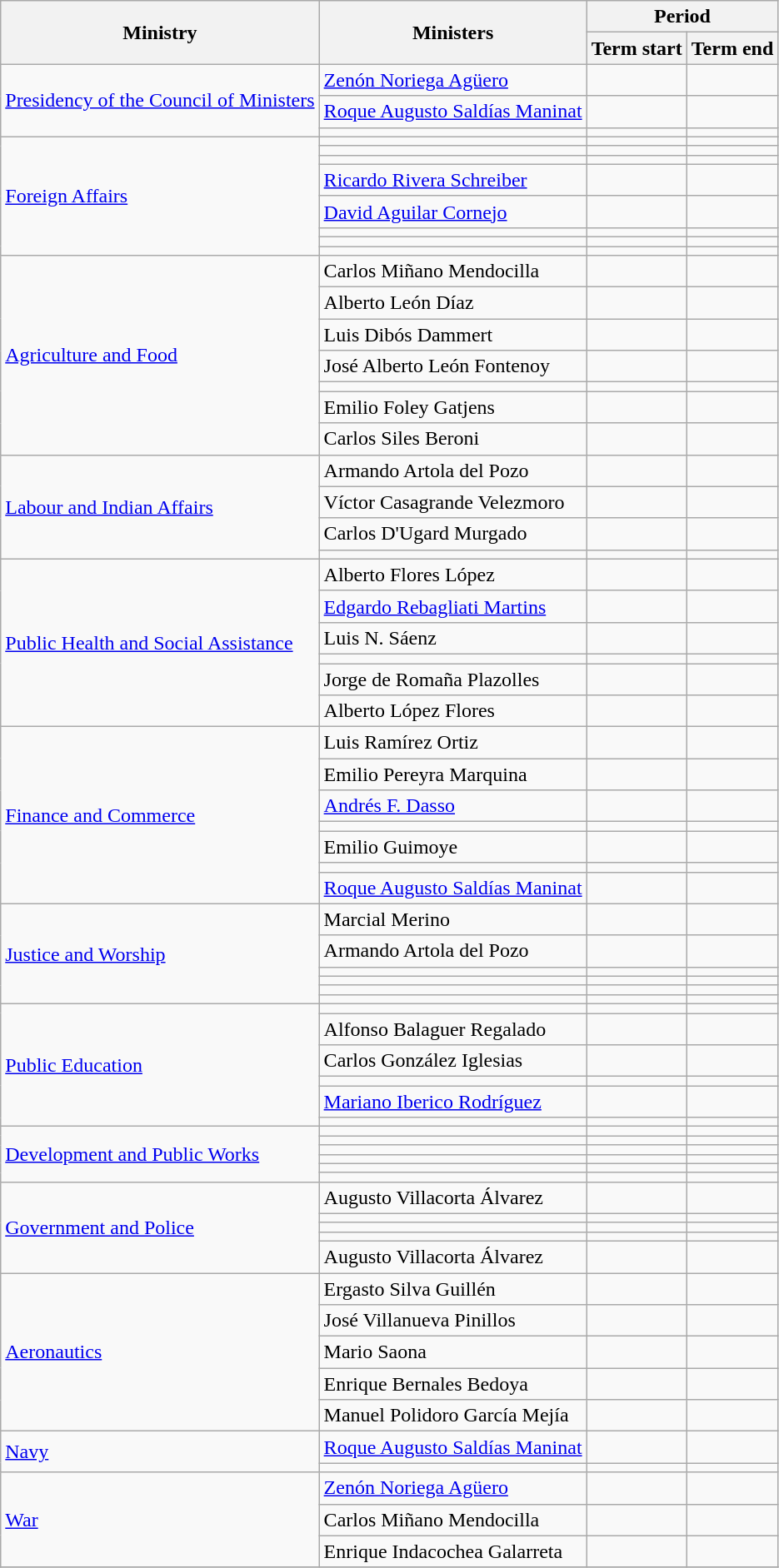<table class="wikitable">
<tr>
<th rowspan=2><strong>Ministry</strong></th>
<th rowspan=2><strong>Ministers</strong></th>
<th colspan=2><strong>Period</strong></th>
</tr>
<tr>
<th>Term start</th>
<th>Term end</th>
</tr>
<tr>
<td rowspan=3><a href='#'>Presidency of the Council of Ministers</a></td>
<td><a href='#'>Zenón Noriega Agüero</a></td>
<td></td>
<td></td>
</tr>
<tr>
<td><a href='#'>Roque Augusto Saldías Maninat</a></td>
<td></td>
<td></td>
</tr>
<tr>
<td></td>
<td></td>
<td></td>
</tr>
<tr>
<td rowspan=8><a href='#'>Foreign Affairs</a></td>
<td></td>
<td></td>
<td></td>
</tr>
<tr>
<td></td>
<td></td>
<td></td>
</tr>
<tr>
<td></td>
<td></td>
<td></td>
</tr>
<tr>
<td><a href='#'>Ricardo Rivera Schreiber</a></td>
<td></td>
<td></td>
</tr>
<tr>
<td><a href='#'>David Aguilar Cornejo</a></td>
<td></td>
<td></td>
</tr>
<tr>
<td></td>
<td></td>
<td></td>
</tr>
<tr>
<td></td>
<td></td>
<td></td>
</tr>
<tr>
<td></td>
<td></td>
<td></td>
</tr>
<tr>
<td rowspan=7><a href='#'>Agriculture and Food</a></td>
<td>Carlos Miñano Mendocilla</td>
<td></td>
<td></td>
</tr>
<tr>
<td>Alberto León Díaz</td>
<td></td>
<td></td>
</tr>
<tr>
<td>Luis Dibós Dammert</td>
<td></td>
<td></td>
</tr>
<tr>
<td>José Alberto León Fontenoy</td>
<td></td>
<td></td>
</tr>
<tr>
<td></td>
<td></td>
<td></td>
</tr>
<tr>
<td>Emilio Foley Gatjens</td>
<td></td>
<td></td>
</tr>
<tr>
<td>Carlos Siles Beroni</td>
<td></td>
<td></td>
</tr>
<tr>
<td rowspan=4><a href='#'>Labour and Indian Affairs</a></td>
<td>Armando Artola del Pozo</td>
<td></td>
<td></td>
</tr>
<tr>
<td>Víctor Casagrande Velezmoro</td>
<td></td>
<td></td>
</tr>
<tr>
<td>Carlos D'Ugard Murgado</td>
<td></td>
<td></td>
</tr>
<tr>
<td></td>
<td></td>
<td></td>
</tr>
<tr>
<td rowspan=6><a href='#'>Public Health and Social Assistance</a></td>
<td>Alberto Flores López</td>
<td></td>
<td></td>
</tr>
<tr>
<td><a href='#'>Edgardo Rebagliati Martins</a></td>
<td></td>
<td></td>
</tr>
<tr>
<td>Luis N. Sáenz</td>
<td></td>
<td></td>
</tr>
<tr>
<td></td>
<td></td>
<td></td>
</tr>
<tr>
<td>Jorge de Romaña Plazolles</td>
<td></td>
<td></td>
</tr>
<tr>
<td>Alberto López Flores</td>
<td></td>
<td></td>
</tr>
<tr>
<td rowspan=7><a href='#'>Finance and Commerce</a></td>
<td>Luis Ramírez Ortiz</td>
<td></td>
<td></td>
</tr>
<tr>
<td>Emilio Pereyra Marquina</td>
<td></td>
<td></td>
</tr>
<tr>
<td><a href='#'>Andrés F. Dasso</a></td>
<td></td>
<td></td>
</tr>
<tr>
<td></td>
<td></td>
<td></td>
</tr>
<tr>
<td>Emilio Guimoye</td>
<td></td>
<td></td>
</tr>
<tr>
<td></td>
<td></td>
<td></td>
</tr>
<tr>
<td><a href='#'>Roque Augusto Saldías Maninat</a></td>
<td></td>
<td></td>
</tr>
<tr>
<td rowspan=6><a href='#'>Justice and Worship</a></td>
<td>Marcial Merino</td>
<td></td>
<td></td>
</tr>
<tr>
<td>Armando Artola del Pozo</td>
<td></td>
<td></td>
</tr>
<tr>
<td></td>
<td></td>
<td></td>
</tr>
<tr>
<td></td>
<td></td>
<td></td>
</tr>
<tr>
<td></td>
<td></td>
<td></td>
</tr>
<tr>
<td></td>
<td></td>
<td></td>
</tr>
<tr>
<td rowspan=6><a href='#'>Public Education</a></td>
<td></td>
<td></td>
<td></td>
</tr>
<tr>
<td>Alfonso Balaguer Regalado</td>
<td></td>
<td></td>
</tr>
<tr>
<td>Carlos González Iglesias</td>
<td></td>
<td></td>
</tr>
<tr>
<td></td>
<td></td>
<td></td>
</tr>
<tr>
<td><a href='#'>Mariano Iberico Rodríguez</a></td>
<td></td>
<td></td>
</tr>
<tr>
<td></td>
<td></td>
<td></td>
</tr>
<tr>
<td rowspan=6><a href='#'>Development and Public Works</a></td>
<td></td>
<td></td>
<td></td>
</tr>
<tr>
<td></td>
<td></td>
<td></td>
</tr>
<tr>
<td></td>
<td></td>
<td></td>
</tr>
<tr>
<td></td>
<td></td>
<td></td>
</tr>
<tr>
<td></td>
<td></td>
<td></td>
</tr>
<tr>
<td></td>
<td></td>
<td></td>
</tr>
<tr>
<td rowspan=5><a href='#'>Government and Police</a></td>
<td>Augusto Villacorta Álvarez</td>
<td></td>
<td></td>
</tr>
<tr>
<td></td>
<td></td>
<td></td>
</tr>
<tr>
<td></td>
<td></td>
<td></td>
</tr>
<tr>
<td></td>
<td></td>
<td></td>
</tr>
<tr>
<td>Augusto Villacorta Álvarez</td>
<td></td>
<td></td>
</tr>
<tr>
<td rowspan=5><a href='#'>Aeronautics</a></td>
<td>Ergasto Silva Guillén</td>
<td></td>
<td></td>
</tr>
<tr>
<td>José Villanueva Pinillos</td>
<td></td>
<td></td>
</tr>
<tr>
<td>Mario Saona</td>
<td></td>
<td></td>
</tr>
<tr>
<td>Enrique Bernales Bedoya</td>
<td></td>
<td></td>
</tr>
<tr>
<td>Manuel Polidoro García Mejía</td>
<td></td>
<td></td>
</tr>
<tr>
<td rowspan=2><a href='#'>Navy</a></td>
<td><a href='#'>Roque Augusto Saldías Maninat</a></td>
<td></td>
<td></td>
</tr>
<tr>
<td></td>
<td></td>
<td></td>
</tr>
<tr>
<td rowspan=3><a href='#'>War</a></td>
<td><a href='#'>Zenón Noriega Agüero</a></td>
<td></td>
<td></td>
</tr>
<tr>
<td>Carlos Miñano Mendocilla</td>
<td></td>
<td></td>
</tr>
<tr>
<td>Enrique Indacochea Galarreta</td>
<td></td>
<td></td>
</tr>
<tr>
</tr>
</table>
